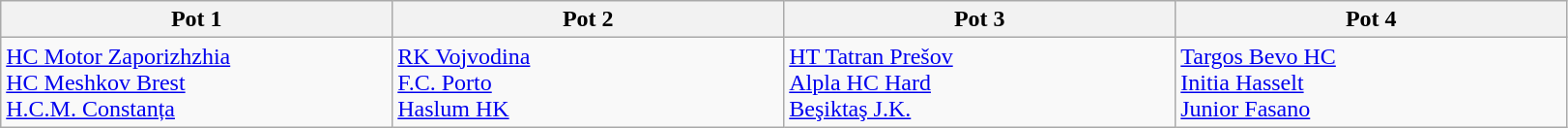<table class="wikitable">
<tr>
<th width=15%>Pot 1</th>
<th width=15%>Pot 2</th>
<th width=15%>Pot 3</th>
<th width=15%>Pot 4</th>
</tr>
<tr>
<td valign="top"> <a href='#'>HC Motor Zaporizhzhia</a><br> <a href='#'>HC Meshkov Brest</a><br> <a href='#'>H.C.M. Constanța</a></td>
<td valign="top"> <a href='#'>RK Vojvodina</a><br> <a href='#'>F.C. Porto</a><br> <a href='#'>Haslum HK</a></td>
<td valign="top"> <a href='#'>HT Tatran Prešov</a><br> <a href='#'>Alpla HC Hard</a><br> <a href='#'>Beşiktaş J.K.</a></td>
<td valign="top"> <a href='#'>Targos Bevo HC</a><br> <a href='#'>Initia Hasselt</a><br> <a href='#'>Junior Fasano</a></td>
</tr>
</table>
